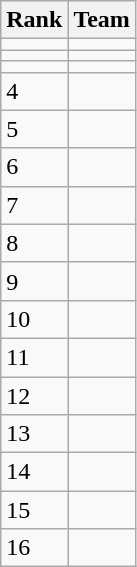<table class="wikitable">
<tr>
<th>Rank</th>
<th>Team</th>
</tr>
<tr>
<td></td>
<td></td>
</tr>
<tr>
<td></td>
<td></td>
</tr>
<tr>
<td></td>
<td></td>
</tr>
<tr>
<td>4</td>
<td></td>
</tr>
<tr>
<td>5</td>
<td></td>
</tr>
<tr>
<td>6</td>
<td></td>
</tr>
<tr>
<td>7</td>
<td></td>
</tr>
<tr>
<td>8</td>
<td></td>
</tr>
<tr>
<td>9</td>
<td></td>
</tr>
<tr>
<td>10</td>
<td></td>
</tr>
<tr>
<td>11</td>
<td></td>
</tr>
<tr>
<td>12</td>
<td></td>
</tr>
<tr>
<td>13</td>
<td></td>
</tr>
<tr>
<td>14</td>
<td></td>
</tr>
<tr>
<td>15</td>
<td></td>
</tr>
<tr>
<td>16</td>
<td></td>
</tr>
</table>
